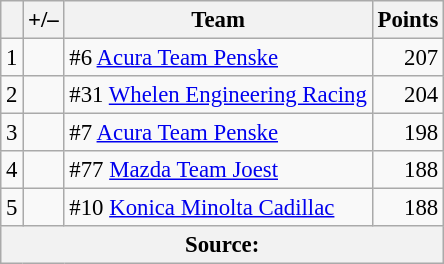<table class="wikitable" style="font-size: 95%;">
<tr>
<th scope="col"></th>
<th scope="col">+/–</th>
<th scope="col">Team</th>
<th scope="col">Points</th>
</tr>
<tr>
<td align=center>1</td>
<td align="left"></td>
<td> #6 <a href='#'>Acura Team Penske</a></td>
<td align=right>207</td>
</tr>
<tr>
<td align=center>2</td>
<td align="left"></td>
<td> #31 <a href='#'>Whelen Engineering Racing</a></td>
<td align=right>204</td>
</tr>
<tr>
<td align=center>3</td>
<td align="left"></td>
<td> #7 <a href='#'>Acura Team Penske</a></td>
<td align=right>198</td>
</tr>
<tr>
<td align=center>4</td>
<td align="left"></td>
<td> #77 <a href='#'>Mazda Team Joest</a></td>
<td align=right>188</td>
</tr>
<tr>
<td align=center>5</td>
<td align="left"></td>
<td> #10 <a href='#'>Konica Minolta Cadillac</a></td>
<td align=right>188</td>
</tr>
<tr>
<th colspan=5>Source:</th>
</tr>
</table>
